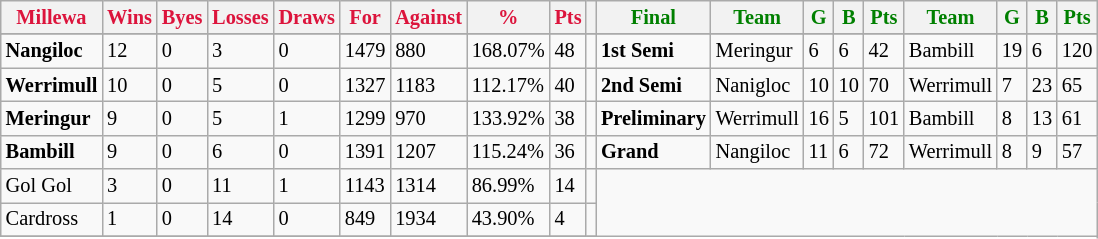<table style="font-size: 85%; text-align: left;" class="wikitable">
<tr>
<th style="color:crimson">Millewa</th>
<th style="color:crimson">Wins</th>
<th style="color:crimson">Byes</th>
<th style="color:crimson">Losses</th>
<th style="color:crimson">Draws</th>
<th style="color:crimson">For</th>
<th style="color:crimson">Against</th>
<th style="color:crimson">%</th>
<th style="color:crimson">Pts</th>
<th></th>
<th style="color:green">Final</th>
<th style="color:green">Team</th>
<th style="color:green">G</th>
<th style="color:green">B</th>
<th style="color:green">Pts</th>
<th style="color:green">Team</th>
<th style="color:green">G</th>
<th style="color:green">B</th>
<th style="color:green">Pts</th>
</tr>
<tr>
</tr>
<tr>
</tr>
<tr>
<td><strong>Nangiloc</strong></td>
<td>12</td>
<td>0</td>
<td>3</td>
<td>0</td>
<td>1479</td>
<td>880</td>
<td>168.07%</td>
<td>48</td>
<td></td>
<td><strong>1st Semi</strong></td>
<td>Meringur</td>
<td>6</td>
<td>6</td>
<td>42</td>
<td>Bambill</td>
<td>19</td>
<td>6</td>
<td>120</td>
</tr>
<tr>
<td><strong>Werrimull</strong></td>
<td>10</td>
<td>0</td>
<td>5</td>
<td>0</td>
<td>1327</td>
<td>1183</td>
<td>112.17%</td>
<td>40</td>
<td></td>
<td><strong>2nd Semi</strong></td>
<td>Nanigloc</td>
<td>10</td>
<td>10</td>
<td>70</td>
<td>Werrimull</td>
<td>7</td>
<td>23</td>
<td>65</td>
</tr>
<tr>
<td><strong>Meringur</strong></td>
<td>9</td>
<td>0</td>
<td>5</td>
<td>1</td>
<td>1299</td>
<td>970</td>
<td>133.92%</td>
<td>38</td>
<td></td>
<td><strong>Preliminary</strong></td>
<td>Werrimull</td>
<td>16</td>
<td>5</td>
<td>101</td>
<td>Bambill</td>
<td>8</td>
<td>13</td>
<td>61</td>
</tr>
<tr>
<td><strong>Bambill</strong></td>
<td>9</td>
<td>0</td>
<td>6</td>
<td>0</td>
<td>1391</td>
<td>1207</td>
<td>115.24%</td>
<td>36</td>
<td></td>
<td><strong>Grand</strong></td>
<td>Nangiloc</td>
<td>11</td>
<td>6</td>
<td>72</td>
<td>Werrimull</td>
<td>8</td>
<td>9</td>
<td>57</td>
</tr>
<tr>
<td>Gol Gol</td>
<td>3</td>
<td>0</td>
<td>11</td>
<td>1</td>
<td>1143</td>
<td>1314</td>
<td>86.99%</td>
<td>14</td>
<td></td>
</tr>
<tr>
<td>Cardross</td>
<td>1</td>
<td>0</td>
<td>14</td>
<td>0</td>
<td>849</td>
<td>1934</td>
<td>43.90%</td>
<td>4</td>
<td></td>
</tr>
<tr>
</tr>
</table>
